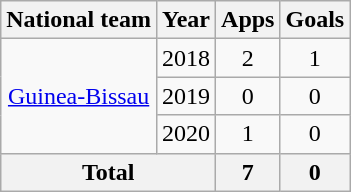<table class="wikitable" style="text-align:center">
<tr>
<th>National team</th>
<th>Year</th>
<th>Apps</th>
<th>Goals</th>
</tr>
<tr>
<td rowspan="3"><a href='#'>Guinea-Bissau</a></td>
<td>2018</td>
<td>2</td>
<td>1</td>
</tr>
<tr>
<td>2019</td>
<td>0</td>
<td>0</td>
</tr>
<tr>
<td>2020</td>
<td>1</td>
<td>0</td>
</tr>
<tr>
<th colspan=2>Total</th>
<th>7</th>
<th>0</th>
</tr>
</table>
